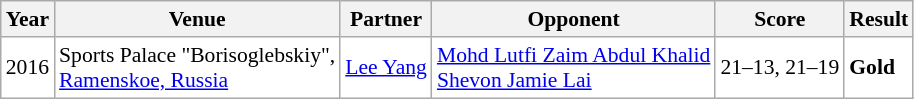<table class="sortable wikitable" style="font-size: 90%;">
<tr>
<th>Year</th>
<th>Venue</th>
<th>Partner</th>
<th>Opponent</th>
<th>Score</th>
<th>Result</th>
</tr>
<tr style="background:white">
<td align="center">2016</td>
<td align="left">Sports Palace "Borisoglebskiy",<br><a href='#'>Ramenskoe, Russia</a></td>
<td align="left"> <a href='#'>Lee Yang</a></td>
<td align="left"> <a href='#'>Mohd Lutfi Zaim Abdul Khalid</a> <br>  <a href='#'>Shevon Jamie Lai</a></td>
<td align="left">21–13, 21–19</td>
<td style="text-align:left; background:white"> <strong>Gold</strong></td>
</tr>
</table>
